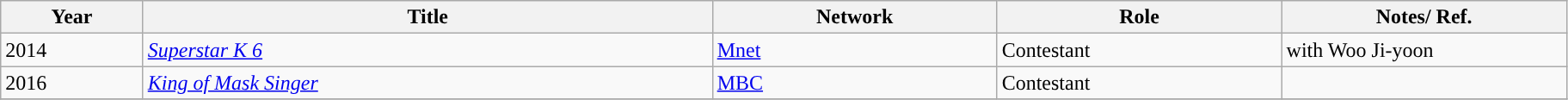<table class="wikitable">
<tr>
<th style="width: 5%">Year</th>
<th style="width: 20%">Title</th>
<th style="width: 10%">Network</th>
<th style="width: 10%">Role</th>
<th style="width: 10%">Notes/ Ref.</th>
</tr>
<tr>
<td>2014</td>
<td><em><a href='#'>Superstar K 6</a></em></td>
<td><a href='#'>Mnet</a></td>
<td>Contestant</td>
<td>with Woo Ji-yoon</td>
</tr>
<tr>
<td>2016</td>
<td><em><a href='#'>King of Mask Singer</a></em></td>
<td><a href='#'>MBC</a></td>
<td>Contestant</td>
<td></td>
</tr>
<tr>
</tr>
</table>
